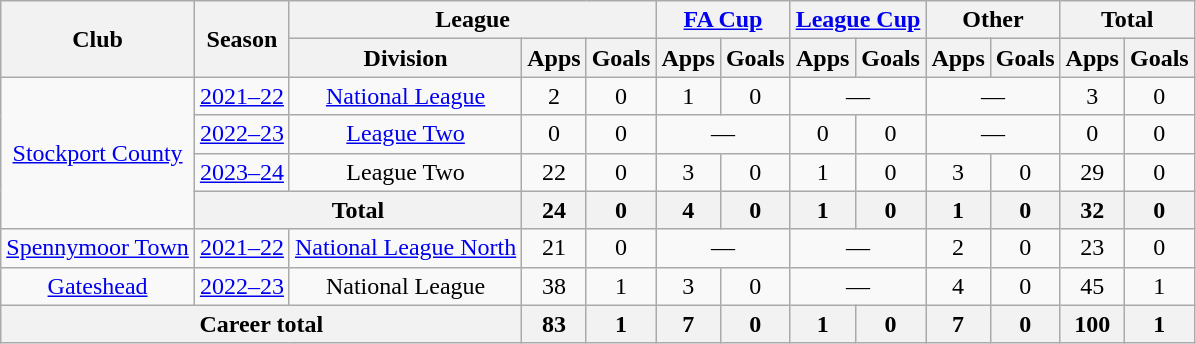<table class="wikitable" style="text-align: center">
<tr>
<th rowspan="2">Club</th>
<th rowspan="2">Season</th>
<th colspan="3">League</th>
<th colspan="2"><a href='#'>FA Cup</a></th>
<th colspan="2"><a href='#'>League Cup</a></th>
<th colspan="2">Other</th>
<th colspan="2">Total</th>
</tr>
<tr>
<th>Division</th>
<th>Apps</th>
<th>Goals</th>
<th>Apps</th>
<th>Goals</th>
<th>Apps</th>
<th>Goals</th>
<th>Apps</th>
<th>Goals</th>
<th>Apps</th>
<th>Goals</th>
</tr>
<tr>
<td rowspan="4"><a href='#'>Stockport County</a></td>
<td><a href='#'>2021–22</a></td>
<td><a href='#'>National League</a></td>
<td>2</td>
<td>0</td>
<td>1</td>
<td>0</td>
<td colspan="2">—</td>
<td colspan="2">—</td>
<td>3</td>
<td>0</td>
</tr>
<tr>
<td><a href='#'>2022–23</a></td>
<td><a href='#'>League Two</a></td>
<td>0</td>
<td>0</td>
<td colspan="2">—</td>
<td>0</td>
<td>0</td>
<td colspan="2">—</td>
<td>0</td>
<td>0</td>
</tr>
<tr>
<td><a href='#'>2023–24</a></td>
<td>League Two</td>
<td>22</td>
<td>0</td>
<td>3</td>
<td>0</td>
<td>1</td>
<td>0</td>
<td>3</td>
<td>0</td>
<td>29</td>
<td>0</td>
</tr>
<tr>
<th colspan="2">Total</th>
<th>24</th>
<th>0</th>
<th>4</th>
<th>0</th>
<th>1</th>
<th>0</th>
<th>1</th>
<th>0</th>
<th>32</th>
<th>0</th>
</tr>
<tr>
<td><a href='#'>Spennymoor Town</a></td>
<td><a href='#'>2021–22</a></td>
<td><a href='#'>National League North</a></td>
<td>21</td>
<td>0</td>
<td colspan="2">—</td>
<td colspan="2">—</td>
<td>2</td>
<td>0</td>
<td>23</td>
<td>0</td>
</tr>
<tr>
<td><a href='#'>Gateshead</a></td>
<td><a href='#'>2022–23</a></td>
<td>National League</td>
<td>38</td>
<td>1</td>
<td>3</td>
<td>0</td>
<td colspan="2">—</td>
<td>4</td>
<td>0</td>
<td>45</td>
<td>1</td>
</tr>
<tr>
<th colspan="3">Career total</th>
<th>83</th>
<th>1</th>
<th>7</th>
<th>0</th>
<th>1</th>
<th>0</th>
<th>7</th>
<th>0</th>
<th>100</th>
<th>1</th>
</tr>
</table>
